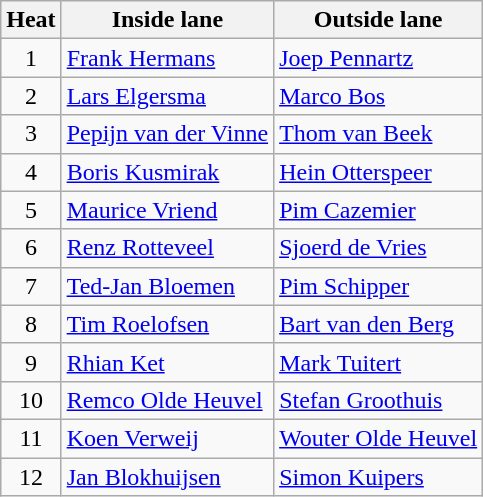<table class="wikitable">
<tr>
<th>Heat</th>
<th>Inside lane</th>
<th>Outside lane</th>
</tr>
<tr>
<td align=center>1</td>
<td><a href='#'>Frank Hermans</a></td>
<td><a href='#'>Joep Pennartz</a></td>
</tr>
<tr>
<td align=center>2</td>
<td><a href='#'>Lars Elgersma</a></td>
<td><a href='#'>Marco Bos</a></td>
</tr>
<tr>
<td align=center>3</td>
<td><a href='#'>Pepijn van der Vinne</a></td>
<td><a href='#'>Thom van Beek</a></td>
</tr>
<tr>
<td align=center>4</td>
<td><a href='#'>Boris Kusmirak</a></td>
<td><a href='#'>Hein Otterspeer</a></td>
</tr>
<tr>
<td align=center>5</td>
<td><a href='#'>Maurice Vriend</a></td>
<td><a href='#'>Pim Cazemier</a></td>
</tr>
<tr>
<td align=center>6</td>
<td><a href='#'>Renz Rotteveel</a></td>
<td><a href='#'>Sjoerd de Vries</a></td>
</tr>
<tr>
<td align=center>7</td>
<td><a href='#'>Ted-Jan Bloemen</a></td>
<td><a href='#'>Pim Schipper</a></td>
</tr>
<tr>
<td align=center>8</td>
<td><a href='#'>Tim Roelofsen</a></td>
<td><a href='#'>Bart van den Berg</a></td>
</tr>
<tr>
<td align=center>9</td>
<td><a href='#'>Rhian Ket</a></td>
<td><a href='#'>Mark Tuitert</a></td>
</tr>
<tr>
<td align=center>10</td>
<td><a href='#'>Remco Olde Heuvel</a></td>
<td><a href='#'>Stefan Groothuis</a></td>
</tr>
<tr>
<td align=center>11</td>
<td><a href='#'>Koen Verweij</a></td>
<td><a href='#'>Wouter Olde Heuvel</a></td>
</tr>
<tr>
<td align=center>12</td>
<td><a href='#'>Jan Blokhuijsen</a></td>
<td><a href='#'>Simon Kuipers</a></td>
</tr>
</table>
